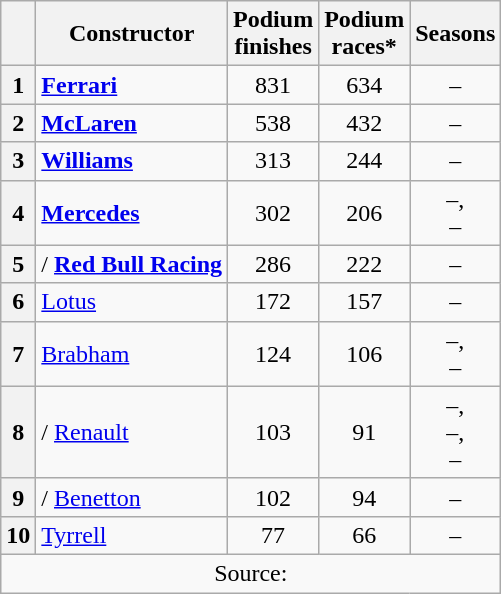<table class="wikitable">
<tr>
<th></th>
<th>Constructor</th>
<th>Podium<br>finishes</th>
<th>Podium<br>races*</th>
<th>Seasons</th>
</tr>
<tr align="center">
<th>1</th>
<td align="left"> <strong><a href='#'>Ferrari</a></strong></td>
<td>831</td>
<td>634</td>
<td>–</td>
</tr>
<tr align="center">
<th>2</th>
<td align="left"> <strong><a href='#'>McLaren</a></strong></td>
<td>538</td>
<td>432</td>
<td>–</td>
</tr>
<tr align="center">
<th>3</th>
<td align="left"> <strong><a href='#'>Williams</a></strong></td>
<td>313</td>
<td>244</td>
<td>–</td>
</tr>
<tr align="center">
<th>4</th>
<td align="left"> <strong><a href='#'>Mercedes</a></strong></td>
<td>302</td>
<td>206</td>
<td>–,<br>–</td>
</tr>
<tr align="center">
<th>5</th>
<td align="left">/ <strong><a href='#'>Red Bull Racing</a></strong></td>
<td>286</td>
<td>222</td>
<td>–</td>
</tr>
<tr align="center">
<th>6</th>
<td align="left"> <a href='#'>Lotus</a></td>
<td>172</td>
<td>157</td>
<td>–</td>
</tr>
<tr align="center">
<th>7</th>
<td align="left"> <a href='#'>Brabham</a></td>
<td>124</td>
<td>106</td>
<td>–,<br>–</td>
</tr>
<tr align="center">
<th>8</th>
<td align="left">/ <a href='#'>Renault</a></td>
<td>103</td>
<td>91</td>
<td>–,<br>–,<br>–</td>
</tr>
<tr align="center">
<th>9</th>
<td align="left">/ <a href='#'>Benetton</a></td>
<td>102</td>
<td>94</td>
<td>–</td>
</tr>
<tr align="center">
<th>10</th>
<td align="left"> <a href='#'>Tyrrell</a></td>
<td>77</td>
<td>66</td>
<td>–</td>
</tr>
<tr>
<td colspan=5 align="center">Source:</td>
</tr>
</table>
